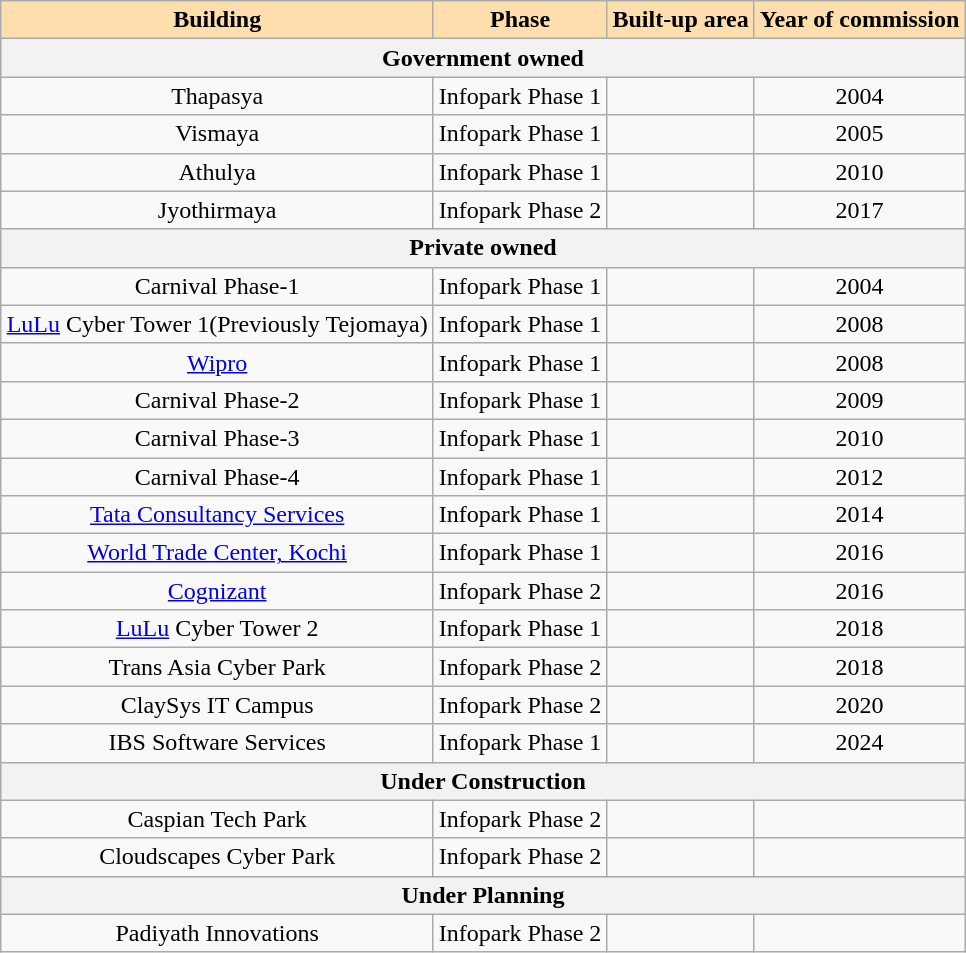<table class="wikitable" style="margin:1em auto; text-align:center;">
<tr>
<th style="background: #ffdead;">Building</th>
<th style="background: #ffdead;">Phase</th>
<th style="background: #ffdead;">Built-up area</th>
<th style="background: #ffdead;">Year of commission</th>
</tr>
<tr>
<th colspan=4>Government owned</th>
</tr>
<tr>
<td>Thapasya</td>
<td>Infopark Phase 1</td>
<td></td>
<td>2004</td>
</tr>
<tr>
<td>Vismaya</td>
<td>Infopark Phase 1</td>
<td></td>
<td>2005</td>
</tr>
<tr>
<td>Athulya</td>
<td>Infopark Phase 1</td>
<td></td>
<td>2010</td>
</tr>
<tr>
<td>Jyothirmaya</td>
<td>Infopark Phase 2</td>
<td></td>
<td>2017</td>
</tr>
<tr>
<th colspan=4>Private owned</th>
</tr>
<tr>
<td>Carnival Phase-1</td>
<td>Infopark Phase 1</td>
<td></td>
<td>2004</td>
</tr>
<tr>
<td><a href='#'>LuLu</a> Cyber Tower 1(Previously Tejomaya)</td>
<td>Infopark Phase 1</td>
<td></td>
<td>2008</td>
</tr>
<tr>
<td><a href='#'>Wipro</a></td>
<td>Infopark Phase 1</td>
<td></td>
<td>2008</td>
</tr>
<tr>
<td>Carnival Phase-2</td>
<td>Infopark Phase 1</td>
<td></td>
<td>2009</td>
</tr>
<tr>
<td>Carnival Phase-3</td>
<td>Infopark Phase 1</td>
<td></td>
<td>2010</td>
</tr>
<tr>
<td>Carnival Phase-4</td>
<td>Infopark Phase 1</td>
<td></td>
<td>2012</td>
</tr>
<tr>
<td><a href='#'>Tata Consultancy Services</a></td>
<td>Infopark Phase 1</td>
<td></td>
<td>2014</td>
</tr>
<tr>
<td><a href='#'>World Trade Center, Kochi</a></td>
<td>Infopark Phase 1</td>
<td></td>
<td>2016</td>
</tr>
<tr>
<td><a href='#'>Cognizant</a></td>
<td>Infopark Phase 2</td>
<td></td>
<td>2016</td>
</tr>
<tr>
<td><a href='#'>LuLu</a> Cyber Tower 2</td>
<td>Infopark Phase 1</td>
<td></td>
<td>2018</td>
</tr>
<tr>
<td>Trans Asia Cyber Park</td>
<td>Infopark Phase 2</td>
<td></td>
<td>2018</td>
</tr>
<tr>
<td>ClaySys IT Campus</td>
<td>Infopark Phase 2</td>
<td></td>
<td>2020</td>
</tr>
<tr>
<td>IBS Software Services</td>
<td>Infopark Phase 1</td>
<td></td>
<td>2024</td>
</tr>
<tr>
<th colspan=4>Under Construction</th>
</tr>
<tr>
<td>Caspian Tech Park</td>
<td>Infopark Phase 2</td>
<td></td>
<td></td>
</tr>
<tr>
<td>Cloudscapes Cyber Park</td>
<td>Infopark Phase 2</td>
<td></td>
<td></td>
</tr>
<tr>
<th colspan=4>Under Planning</th>
</tr>
<tr>
<td>Padiyath Innovations</td>
<td>Infopark Phase 2</td>
<td></td>
<td></td>
</tr>
</table>
